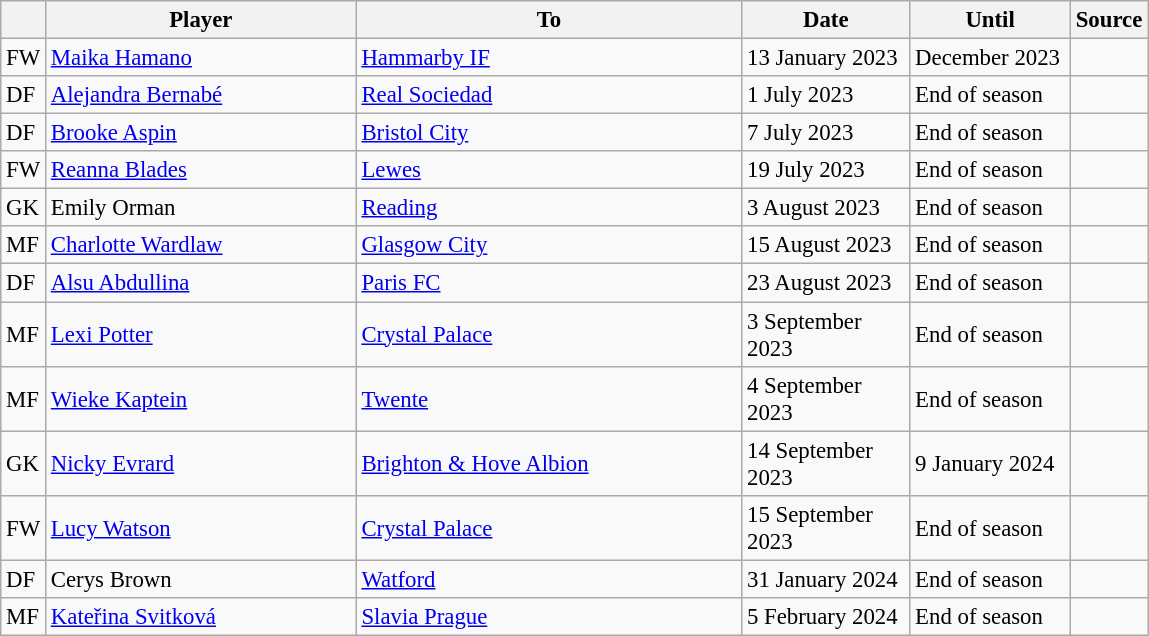<table class="wikitable plainrowheaders sortable" style="font-size:95%">
<tr>
<th></th>
<th scope="col" style="width:200px;">Player</th>
<th scope="col" style="width:250px;">To</th>
<th scope="col" style="width:105px;">Date</th>
<th scope="col" style="width:100px;">Until</th>
<th>Source</th>
</tr>
<tr>
<td>FW</td>
<td> <a href='#'>Maika Hamano</a></td>
<td> <a href='#'>Hammarby IF</a></td>
<td>13 January 2023</td>
<td>December 2023</td>
<td></td>
</tr>
<tr>
<td>DF</td>
<td> <a href='#'>Alejandra Bernabé</a></td>
<td> <a href='#'>Real Sociedad</a></td>
<td>1 July 2023</td>
<td>End of season</td>
<td></td>
</tr>
<tr>
<td>DF</td>
<td> <a href='#'>Brooke Aspin</a></td>
<td> <a href='#'>Bristol City</a></td>
<td>7 July 2023</td>
<td>End of season</td>
<td></td>
</tr>
<tr>
<td>FW</td>
<td> <a href='#'>Reanna Blades</a></td>
<td> <a href='#'>Lewes</a></td>
<td>19 July 2023</td>
<td>End of season</td>
<td></td>
</tr>
<tr>
<td>GK</td>
<td> Emily Orman</td>
<td> <a href='#'>Reading</a></td>
<td>3 August 2023</td>
<td>End of season</td>
<td></td>
</tr>
<tr>
<td>MF</td>
<td> <a href='#'>Charlotte Wardlaw</a></td>
<td> <a href='#'>Glasgow City</a></td>
<td>15 August 2023</td>
<td>End of season</td>
<td></td>
</tr>
<tr>
<td>DF</td>
<td> <a href='#'>Alsu Abdullina</a></td>
<td> <a href='#'>Paris FC</a></td>
<td>23 August 2023</td>
<td>End of season</td>
<td></td>
</tr>
<tr>
<td>MF</td>
<td> <a href='#'>Lexi Potter</a></td>
<td> <a href='#'>Crystal Palace</a></td>
<td>3 September 2023</td>
<td>End of season</td>
<td></td>
</tr>
<tr>
<td>MF</td>
<td> <a href='#'>Wieke Kaptein</a></td>
<td> <a href='#'>Twente</a></td>
<td>4 September 2023</td>
<td>End of season</td>
<td></td>
</tr>
<tr>
<td>GK</td>
<td> <a href='#'>Nicky Evrard</a></td>
<td> <a href='#'>Brighton & Hove Albion</a></td>
<td>14 September 2023</td>
<td>9 January 2024</td>
<td></td>
</tr>
<tr>
<td>FW</td>
<td> <a href='#'>Lucy Watson</a></td>
<td> <a href='#'>Crystal Palace</a></td>
<td>15 September 2023</td>
<td>End of season</td>
<td></td>
</tr>
<tr>
<td>DF</td>
<td> Cerys Brown</td>
<td> <a href='#'>Watford</a></td>
<td>31 January 2024</td>
<td>End of season</td>
<td></td>
</tr>
<tr>
<td>MF</td>
<td> <a href='#'>Kateřina Svitková</a></td>
<td> <a href='#'>Slavia Prague</a></td>
<td>5 February 2024</td>
<td>End of season</td>
<td></td>
</tr>
</table>
